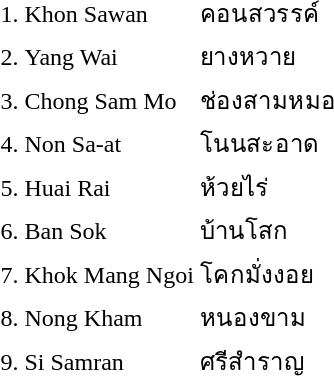<table>
<tr>
<td>1.</td>
<td>Khon Sawan</td>
<td>คอนสวรรค์</td>
<td></td>
</tr>
<tr>
<td>2.</td>
<td>Yang Wai</td>
<td>ยางหวาย</td>
<td></td>
</tr>
<tr>
<td>3.</td>
<td>Chong Sam Mo</td>
<td>ช่องสามหมอ</td>
<td></td>
</tr>
<tr>
<td>4.</td>
<td>Non Sa-at</td>
<td>โนนสะอาด</td>
<td></td>
</tr>
<tr>
<td>5.</td>
<td>Huai Rai</td>
<td>ห้วยไร่</td>
<td></td>
</tr>
<tr>
<td>6.</td>
<td>Ban Sok</td>
<td>บ้านโสก</td>
<td></td>
</tr>
<tr>
<td>7.</td>
<td>Khok Mang Ngoi</td>
<td>โคกมั่งงอย</td>
<td></td>
</tr>
<tr>
<td>8.</td>
<td>Nong Kham</td>
<td>หนองขาม</td>
<td></td>
</tr>
<tr>
<td>9.</td>
<td>Si Samran</td>
<td>ศรีสำราญ</td>
<td></td>
</tr>
</table>
